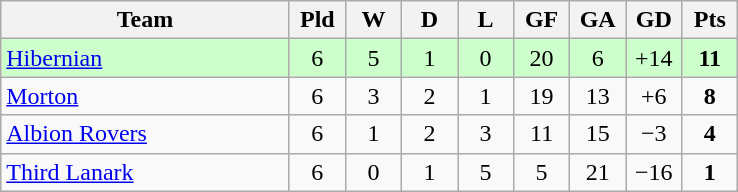<table class="wikitable" style="text-align: center;">
<tr>
<th width=185>Team</th>
<th width=30>Pld</th>
<th width=30>W</th>
<th width=30>D</th>
<th width=30>L</th>
<th width=30>GF</th>
<th width=30>GA</th>
<th width=30>GD</th>
<th width=30>Pts</th>
</tr>
<tr bgcolor=#ccffcc>
<td align=left><a href='#'>Hibernian</a></td>
<td>6</td>
<td>5</td>
<td>1</td>
<td>0</td>
<td>20</td>
<td>6</td>
<td>+14</td>
<td><strong>11</strong></td>
</tr>
<tr>
<td align=left><a href='#'>Morton</a></td>
<td>6</td>
<td>3</td>
<td>2</td>
<td>1</td>
<td>19</td>
<td>13</td>
<td>+6</td>
<td><strong>8</strong></td>
</tr>
<tr>
<td align=left><a href='#'>Albion Rovers</a></td>
<td>6</td>
<td>1</td>
<td>2</td>
<td>3</td>
<td>11</td>
<td>15</td>
<td>−3</td>
<td><strong>4</strong></td>
</tr>
<tr>
<td align=left><a href='#'>Third Lanark</a></td>
<td>6</td>
<td>0</td>
<td>1</td>
<td>5</td>
<td>5</td>
<td>21</td>
<td>−16</td>
<td><strong>1</strong></td>
</tr>
</table>
